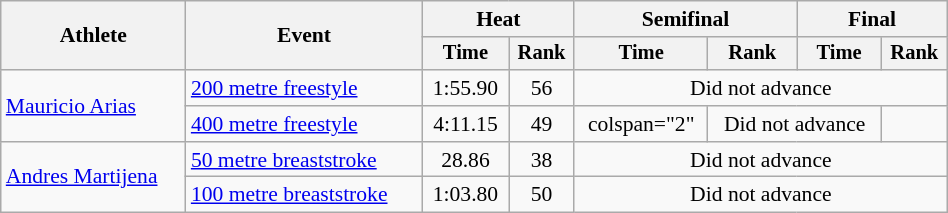<table class="wikitable" style="text-align:center; font-size:90%; width:50%;">
<tr>
<th rowspan="2">Athlete</th>
<th rowspan="2">Event</th>
<th colspan="2">Heat</th>
<th colspan="2">Semifinal</th>
<th colspan="2">Final</th>
</tr>
<tr style="font-size:95%">
<th>Time</th>
<th>Rank</th>
<th>Time</th>
<th>Rank</th>
<th>Time</th>
<th>Rank</th>
</tr>
<tr>
<td align=left rowspan=2><a href='#'>Mauricio Arias</a></td>
<td align=left><a href='#'>200 metre freestyle</a></td>
<td>1:55.90</td>
<td>56</td>
<td colspan=4>Did not advance</td>
</tr>
<tr>
<td align=left><a href='#'>400 metre freestyle</a></td>
<td>4:11.15</td>
<td>49</td>
<td>colspan="2" </td>
<td colspan="2">Did not advance</td>
</tr>
<tr>
<td align=left rowspan=2><a href='#'>Andres Martijena</a></td>
<td align=left><a href='#'>50 metre breaststroke</a></td>
<td>28.86</td>
<td>38</td>
<td colspan=4>Did not advance</td>
</tr>
<tr>
<td align=left><a href='#'>100 metre breaststroke</a></td>
<td>1:03.80</td>
<td>50</td>
<td colspan=4>Did not advance</td>
</tr>
</table>
